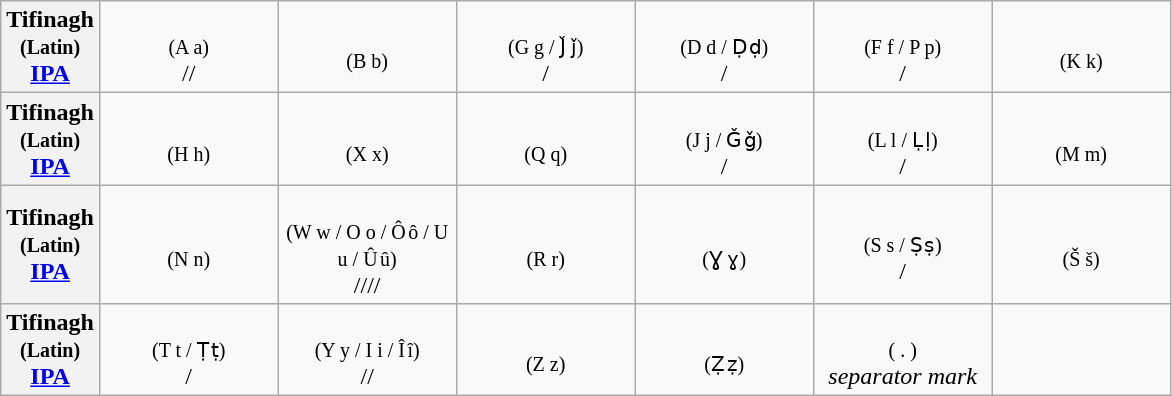<table class="wikitable Unicode">
<tr>
<th>Tifinagh<br><small>(Latin)</small><br><a href='#'>IPA</a></th>
<td style="width:7em; text-align:center; padding: 3px;"><span></span><br><small>(A a)</small><br>//</td>
<td style="width:7em; text-align:center; padding: 3px;"><span></span><br><small>(B b)</small><br></td>
<td style="width:7em; text-align:center; padding: 3px;"><span></span><br><small>(G g / J̌ ǰ)</small><br>/</td>
<td style="width:7em; text-align:center; padding: 3px;"><span></span><br><small>(D d / Ḍ ḍ)</small><br>/</td>
<td style="width:7em; text-align:center; padding: 3px;"><span></span><br><small>(F f / P p)</small><br>/</td>
<td style="width:7em; text-align:center; padding: 3px;"><span></span><br><small>(K k)</small><br></td>
</tr>
<tr>
<th>Tifinagh<br><small>(Latin)</small><br><a href='#'>IPA</a></th>
<td style="width:7em; text-align:center; padding: 3px;"><span></span><br><small>(H h)</small><br></td>
<td style="width:7em; text-align:center; padding: 3px;"><span></span><br><small>(X x)</small><br></td>
<td style="width:7em; text-align:center; padding: 3px;"><span></span><br><small>(Q q)</small><br></td>
<td style="width:7em; text-align:center; padding: 3px;"><span></span><br><small>(J j / Ǧ ǧ)</small><br>/</td>
<td style="width:7em; text-align:center; padding: 3px;"><span></span><br><small>(L l / Ḷ ḷ)</small><br>/</td>
<td style="width:7em; text-align:center; padding: 3px;"><span></span><br><small>(M m)</small><br></td>
</tr>
<tr>
<th>Tifinagh<br><small>(Latin)</small><br><a href='#'>IPA</a></th>
<td style="width:7em; text-align:center; padding: 3px;"><span></span><br><small>(N n)</small><br></td>
<td style="width:7em; text-align:center; padding: 3px;"><span></span><br><small>(W w / O o / Ô ô / U u / Û û)</small><br>////</td>
<td style="width:7em; text-align:center; padding: 3px;"><span></span><br><small>(R r)</small><br></td>
<td style="width:7em; text-align:center; padding: 3px;"><span></span><br><small>(Ɣ ɣ)</small><br></td>
<td style="width:7em; text-align:center; padding: 3px;"><span></span><br><small>(S s / Ṣ ṣ)</small><br>/</td>
<td style="width:7em; text-align:center; padding: 3px;"><span></span><br><small>(Š š)</small><br></td>
</tr>
<tr>
<th>Tifinagh<br><small>(Latin)</small><br><a href='#'>IPA</a></th>
<td style="width:7em; text-align:center; padding: 3px;"><span></span><br><small>(T t / Ṭ ṭ)</small><br>/</td>
<td style="width:7em; text-align:center; padding: 3px;"><span></span><br><small>(Y y / I i / Î î)</small><br>//</td>
<td style="width:7em; text-align:center; padding: 3px;"><span></span><br><small>(Z z)</small><br></td>
<td style="width:7em; text-align:center; padding: 3px;"><span></span><br><small>(Ẓ ẓ)</small><br></td>
<td style="width:7em; text-align:center; padding: 3px;"><span></span><br><small>( . )</small><br><em>separator mark</em></td>
</tr>
</table>
